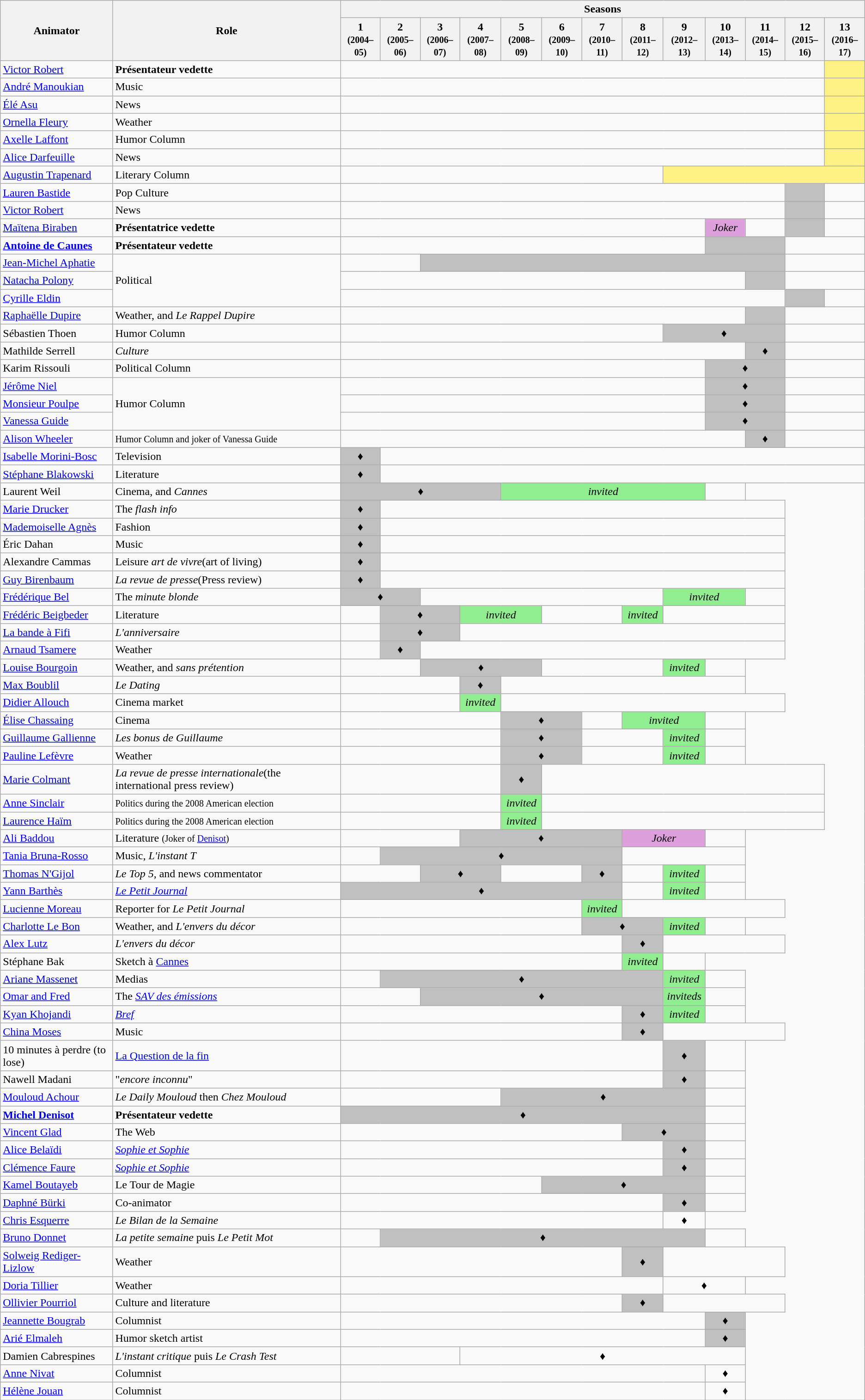<table class="wikitable">
<tr>
<th rowspan="2">Animator</th>
<th rowspan="2">Role</th>
<th colspan="13">Seasons</th>
</tr>
<tr>
<th>1<br><small>(2004–05)</small></th>
<th>2<br><small>(2005–06)</small></th>
<th>3<br><small>(2006–07)</small></th>
<th>4<br><small>(2007–08)</small></th>
<th>5<br><small>(2008–09)</small></th>
<th>6<br><small>(2009–10)</small></th>
<th>7<br><small>(2010–11)</small></th>
<th>8<br><small>(2011–12)</small></th>
<th>9<br><small>(2012–13)</small></th>
<th>10<br><small>(2013–14)</small></th>
<th>11<br><small>(2014–15)</small></th>
<th>12<br><small>(2015–16)</small></th>
<th>13<br><small>(2016–17)</small></th>
</tr>
<tr>
<td><a href='#'>Victor Robert</a></td>
<td><strong>Présentateur vedette</strong></td>
<td colspan="12"></td>
<td style="text-align:center; background:#fff284;"></td>
</tr>
<tr>
<td><a href='#'>André Manoukian</a></td>
<td>Music</td>
<td colspan="12"></td>
<td style="text-align:center; background:#fff284;"></td>
</tr>
<tr>
<td><a href='#'>Élé Asu</a></td>
<td>News</td>
<td colspan="12"></td>
<td style="text-align:center; background:#fff284;"></td>
</tr>
<tr>
<td><a href='#'>Ornella Fleury</a></td>
<td>Weather</td>
<td colspan="12"></td>
<td style="text-align:center; background:#fff284;"></td>
</tr>
<tr>
<td><a href='#'>Axelle Laffont</a></td>
<td>Humor Column</td>
<td colspan="12"></td>
<td style="text-align:center; background:#fff284;"></td>
</tr>
<tr>
<td><a href='#'>Alice Darfeuille</a></td>
<td>News</td>
<td colspan="12"></td>
<td style="text-align:center; background:#fff284;"></td>
</tr>
<tr>
<td><a href='#'>Augustin Trapenard</a></td>
<td>Literary Column</td>
<td colspan="8"></td>
<td colspan="5"  style="text-align:center; background:#fff284;"></td>
</tr>
<tr>
<td><a href='#'>Lauren Bastide</a></td>
<td>Pop Culture</td>
<td colspan="11"></td>
<td style="text-align:center; background:silver;"></td>
<td colspan=></td>
</tr>
<tr>
<td><a href='#'>Victor Robert</a></td>
<td>News</td>
<td colspan="11"></td>
<td style="text-align:center; background:silver;"></td>
<td colspan=></td>
</tr>
<tr>
<td><a href='#'>Maïtena Biraben</a></td>
<td><strong>Présentatrice vedette</strong></td>
<td colspan="9"></td>
<td style="text-align:center; background:plum;"><em>Joker</em></td>
<td colspan=></td>
<td style="text-align:center; background:silver;"></td>
<td colspan=></td>
</tr>
<tr>
<td><strong><a href='#'>Antoine de Caunes</a></strong></td>
<td><strong>Présentateur vedette</strong></td>
<td colspan="9"></td>
<td colspan="2"  style="text-align:center; background:silver;"></td>
<td colspan="2"></td>
</tr>
<tr>
<td><a href='#'>Jean-Michel Aphatie</a></td>
<td rowspan=3>Political</td>
<td colspan="2"></td>
<td colspan="9"  style="text-align:center; background:silver;"></td>
<td colspan="2"></td>
</tr>
<tr>
<td><a href='#'>Natacha Polony</a></td>
<td colspan="10"></td>
<td style="text-align:center; background:silver;"></td>
<td colspan="2"></td>
</tr>
<tr>
<td><a href='#'>Cyrille Eldin</a></td>
<td colspan="11"></td>
<td style="text-align:center; background:silver;"></td>
<td></td>
</tr>
<tr>
<td><a href='#'>Raphaëlle Dupire</a></td>
<td>Weather, and <em>Le Rappel Dupire</em></td>
<td colspan="10"></td>
<td style="text-align:center; background:silver;"></td>
<td colspan="2"></td>
</tr>
<tr>
<td>Sébastien Thoen</td>
<td>Humor Column</td>
<td colspan="8"></td>
<td colspan="3"  style="text-align:center; background:silver;">♦</td>
<td colspan="2"></td>
</tr>
<tr>
<td>Mathilde Serrell</td>
<td><em>Culture</em></td>
<td colspan="10"></td>
<td style="text-align:center; background:silver;">♦</td>
<td colspan="2"></td>
</tr>
<tr>
<td>Karim Rissouli</td>
<td>Political Column</td>
<td colspan="9"></td>
<td colspan="2"  style="text-align:center; background:silver;">♦</td>
<td colspan="2"></td>
</tr>
<tr>
<td><a href='#'>Jérôme Niel</a></td>
<td rowspan=3>Humor Column</td>
<td colspan="9"></td>
<td colspan="2"  style="text-align:center; background:silver;">♦</td>
<td colspan="2"></td>
</tr>
<tr>
<td><a href='#'>Monsieur Poulpe</a></td>
<td colspan="9"></td>
<td colspan="2"  style="text-align:center; background:silver;">♦</td>
<td colspan="2"></td>
</tr>
<tr>
<td><a href='#'>Vanessa Guide</a></td>
<td colspan="9"></td>
<td colspan="2"  style="text-align:center; background:silver;">♦</td>
<td colspan="2"></td>
</tr>
<tr>
<td><a href='#'>Alison Wheeler</a></td>
<td><small>Humor Column and joker of Vanessa Guide</small></td>
<td colspan="10"></td>
<td style="text-align:center; background:silver;">♦</td>
<td colspan="2"></td>
</tr>
<tr>
<td><a href='#'>Isabelle Morini-Bosc</a></td>
<td>Television</td>
<td style="text-align:center; background:silver;">♦</td>
<td colspan="12"></td>
</tr>
<tr>
<td><a href='#'>Stéphane Blakowski</a></td>
<td>Literature</td>
<td style="text-align:center; background:silver;">♦</td>
<td colspan="12"></td>
</tr>
<tr>
<td>Laurent Weil</td>
<td>Cinema, and <em>Cannes</em></td>
<td colspan="4"  style="text-align:center; background:silver;">♦</td>
<td colspan="5"  style="text-align:center; background:lightgreen;"><em>invited</em></td>
<td colspan=></td>
</tr>
<tr>
<td><a href='#'>Marie Drucker</a></td>
<td>The <em>flash info</em></td>
<td style="text-align:center; background:silver;">♦</td>
<td colspan="10"></td>
</tr>
<tr>
<td><a href='#'>Mademoiselle Agnès</a></td>
<td>Fashion</td>
<td style="text-align:center; background:silver;">♦</td>
<td colspan="10"></td>
</tr>
<tr>
<td>Éric Dahan</td>
<td>Music</td>
<td style="text-align:center; background:silver;">♦</td>
<td colspan="10"></td>
</tr>
<tr>
<td>Alexandre Cammas</td>
<td>Leisure <em>art de vivre</em>(art of living)</td>
<td style="text-align:center; background:silver;">♦</td>
<td colspan="10"></td>
</tr>
<tr>
<td><a href='#'>Guy Birenbaum</a></td>
<td><em>La revue de presse</em>(Press review)</td>
<td style="text-align:center; background:silver;">♦</td>
<td colspan="10"></td>
</tr>
<tr>
<td><a href='#'>Frédérique Bel</a></td>
<td>The <em>minute blonde</em></td>
<td colspan="2"  style="text-align:center; background:silver;">♦</td>
<td colspan="6"></td>
<td colspan="2"  style="text-align:center; background:lightgreen;"><em>invited</em></td>
<td></td>
</tr>
<tr>
<td><a href='#'>Frédéric Beigbeder</a></td>
<td>Literature</td>
<td></td>
<td colspan="2"  style="text-align:center; background:silver;">♦</td>
<td colspan="2"  style="text-align:center; background:lightgreen;"><em>invited</em></td>
<td colspan="2"></td>
<td style="text-align:center; background:lightgreen;"><em>invited</em></td>
<td colspan="3"></td>
</tr>
<tr>
<td><a href='#'>La bande à Fifi</a></td>
<td><em>L'anniversaire</em></td>
<td></td>
<td colspan="2"  style="text-align:center; background:silver;">♦</td>
<td colspan="8"></td>
</tr>
<tr>
<td><a href='#'>Arnaud Tsamere</a></td>
<td>Weather</td>
<td></td>
<td style="text-align:center; background:silver;">♦</td>
<td colspan="9"></td>
</tr>
<tr>
<td><a href='#'>Louise Bourgoin</a></td>
<td>Weather, and <em>sans prétention</em></td>
<td colspan="2"></td>
<td colspan="3"  style="text-align:center; background:silver;">♦</td>
<td colspan="3"></td>
<td style="text-align:center; background:lightgreen;"><em>invited</em></td>
<td colspan=></td>
</tr>
<tr>
<td><a href='#'>Max Boublil</a></td>
<td><em>Le Dating</em></td>
<td colspan="3"></td>
<td style="text-align:center; background:silver;">♦</td>
<td colspan="6"></td>
</tr>
<tr>
<td><a href='#'>Didier Allouch</a></td>
<td>Cinema market</td>
<td colspan="3"></td>
<td style="text-align:center; background:lightgreen;"><em>invited</em></td>
<td colspan="7"></td>
</tr>
<tr>
<td><a href='#'>Élise Chassaing</a></td>
<td>Cinema</td>
<td colspan="4"></td>
<td colspan="2"  style="text-align:center; background:silver;">♦</td>
<td></td>
<td colspan="2"  style="text-align:center; background:lightgreen;"><em>invited</em></td>
<td></td>
</tr>
<tr>
<td><a href='#'>Guillaume Gallienne</a></td>
<td><em>Les bonus de Guillaume</em></td>
<td colspan="4"></td>
<td colspan="2"  style="text-align:center; background:silver;">♦</td>
<td colspan="2"></td>
<td style="text-align:center; background:lightgreen;"><em>invited</em></td>
<td></td>
</tr>
<tr>
<td><a href='#'>Pauline Lefèvre</a></td>
<td>Weather</td>
<td colspan="4"></td>
<td colspan="2"  style="text-align:center; background:silver;">♦</td>
<td colspan="2"></td>
<td style="text-align:center; background:lightgreen;"><em>invited</em></td>
<td></td>
</tr>
<tr>
<td><a href='#'>Marie Colmant</a></td>
<td><em>La revue de presse internationale</em>(the international press review)</td>
<td colspan="4"></td>
<td style="text-align:center; background:silver;">♦</td>
<td colspan="7"></td>
</tr>
<tr>
<td><a href='#'>Anne Sinclair</a></td>
<td><small>Politics during the 2008 American election</small></td>
<td colspan="4"></td>
<td style="text-align:center; background:lightgreen;"><em>invited</em></td>
<td colspan="7"></td>
</tr>
<tr>
<td><a href='#'>Laurence Haïm</a></td>
<td><small>Politics during the 2008 American election</small></td>
<td colspan="4"></td>
<td style="text-align:center; background:lightgreen;"><em>invited</em></td>
<td colspan="7"></td>
</tr>
<tr>
<td><a href='#'>Ali Baddou</a></td>
<td>Literature <small>(Joker of <a href='#'>Denisot</a>)</small></td>
<td colspan="3"></td>
<td colspan="4"  style="text-align:center; background:silver;">♦</td>
<td colspan="2"  style="text-align:center; background:plum;"><em>Joker</em></td>
<td></td>
</tr>
<tr>
<td><a href='#'>Tania Bruna-Rosso</a></td>
<td>Music, <em>L'instant T</em></td>
<td></td>
<td colspan="6"  style="text-align:center; background:silver;">♦</td>
<td colspan="3" style="text-align:center;"></td>
</tr>
<tr>
<td><a href='#'>Thomas N'Gijol</a></td>
<td><em>Le Top 5</em>, and news commentator</td>
<td colspan="2"></td>
<td colspan="2"  style="text-align:center; background:silver;">♦</td>
<td colspan="2"></td>
<td style="text-align:center; background:silver;">♦</td>
<td style="text-align:center;"></td>
<td style="text-align:center; background:lightgreen;"><em>invited</em></td>
<td></td>
</tr>
<tr>
<td><a href='#'>Yann Barthès</a></td>
<td><em><a href='#'>Le Petit Journal</a></em></td>
<td colspan="7"  style="text-align:center; background:silver;">♦</td>
<td></td>
<td style="text-align:center; background:lightgreen;"><em>invited</em></td>
<td></td>
</tr>
<tr>
<td><a href='#'>Lucienne Moreau</a></td>
<td>Reporter for <em>Le Petit Journal</em></td>
<td colspan="6"></td>
<td style="text-align:center; background:lightgreen;"><em>invited</em></td>
<td colspan="4"></td>
</tr>
<tr>
<td><a href='#'>Charlotte Le Bon</a></td>
<td>Weather, and <em>L'envers du décor</em></td>
<td colspan="6"></td>
<td colspan="2"  style="text-align:center; background:silver;">♦</td>
<td style="text-align:center; background:lightgreen;"><em>invited</em></td>
<td></td>
</tr>
<tr>
<td><a href='#'>Alex Lutz</a></td>
<td><em>L'envers du décor</em></td>
<td colspan="7"></td>
<td style="text-align:center; background:silver;">♦</td>
<td colspan="3"></td>
</tr>
<tr>
<td>Stéphane Bak</td>
<td>Sketch à <a href='#'>Cannes</a></td>
<td colspan="7"></td>
<td style="text-align:center; background:lightgreen;"><em>invited</em></td>
<td></td>
</tr>
<tr>
<td><a href='#'>Ariane Massenet</a></td>
<td>Medias</td>
<td></td>
<td colspan="7"  style="text-align:center; background:silver;">♦</td>
<td style="text-align:center; background:lightgreen;"><em>invited</em></td>
<td></td>
</tr>
<tr>
<td><a href='#'>Omar and Fred</a></td>
<td>The <em><a href='#'>SAV des émissions</a></em></td>
<td colspan="2"></td>
<td colspan="6"  style="text-align:center; background:silver;">♦</td>
<td style="text-align:center; background:lightgreen;"><em>inviteds</em></td>
<td></td>
</tr>
<tr>
<td><a href='#'>Kyan Khojandi</a></td>
<td><em><a href='#'>Bref</a></em></td>
<td colspan="7"></td>
<td style="text-align:center; background:silver;">♦</td>
<td style="text-align:center; background:lightgreen;"><em>invited</em></td>
<td></td>
</tr>
<tr>
<td><a href='#'>China Moses</a></td>
<td>Music</td>
<td colspan="7"></td>
<td style="text-align:center; background:silver;">♦</td>
<td colspan="3"></td>
</tr>
<tr>
<td>10 minutes à perdre (to lose)</td>
<td><a href='#'>La Question de la fin</a></td>
<td colspan="8"></td>
<td style="text-align:center; background:silver;">♦</td>
<td colspan=></td>
</tr>
<tr>
<td>Nawell Madani</td>
<td>"<em>encore inconnu</em>"</td>
<td colspan="8"></td>
<td style="text-align:center; background:silver;">♦</td>
<td></td>
</tr>
<tr>
<td><a href='#'>Mouloud Achour</a></td>
<td><em>Le Daily Mouloud</em> then <em>Chez Mouloud</em></td>
<td colspan="4"></td>
<td colspan="5"  style="text-align:center; background:silver;">♦</td>
<td></td>
</tr>
<tr>
<td><strong><a href='#'>Michel Denisot</a></strong></td>
<td><strong>Présentateur vedette</strong></td>
<td colspan="9"  style="text-align:center; background:silver;">♦</td>
<td colspan=></td>
</tr>
<tr>
<td><a href='#'>Vincent Glad</a></td>
<td>The Web</td>
<td colspan="7"></td>
<td colspan="2"  style="text-align:center; background:silver;">♦</td>
<td></td>
</tr>
<tr>
<td><a href='#'>Alice Belaïdi</a></td>
<td><em><a href='#'>Sophie et Sophie</a></em></td>
<td colspan="8"></td>
<td style="text-align:center; background:silver;">♦</td>
<td></td>
</tr>
<tr>
<td><a href='#'>Clémence Faure</a></td>
<td><em><a href='#'>Sophie et Sophie</a></em></td>
<td colspan="8"></td>
<td style="text-align:center; background:silver;">♦</td>
<td></td>
</tr>
<tr>
<td><a href='#'>Kamel Boutayeb</a></td>
<td>Le Tour de Magie</td>
<td colspan="5"></td>
<td colspan="4"  style="text-align:center; background:silver;">♦</td>
<td></td>
</tr>
<tr>
<td><a href='#'>Daphné Bürki</a></td>
<td>Co-animator</td>
<td colspan="8"></td>
<td style="text-align:center; background:silver;">♦</td>
<td></td>
</tr>
<tr>
<td><a href='#'>Chris Esquerre</a></td>
<td><em>Le Bilan de la Semaine</em></td>
<td colspan="8"></td>
<td style="text-align:center; background:#silver;">♦</td>
</tr>
<tr>
<td><a href='#'>Bruno Donnet</a></td>
<td><em>La petite semaine</em> puis <em>Le Petit Mot</em></td>
<td></td>
<td colspan="8"  style="text-align:center; background:silver;">♦</td>
<td></td>
</tr>
<tr>
<td><a href='#'>Solweig Rediger-Lizlow</a></td>
<td>Weather</td>
<td colspan="7"></td>
<td style="text-align:center; background:silver;">♦</td>
<td colspan="3"></td>
</tr>
<tr>
<td><a href='#'>Doria Tillier</a></td>
<td>Weather</td>
<td colspan="8"></td>
<td colspan="2"  style="text-align:center; background:#silver;">♦</td>
</tr>
<tr>
<td><a href='#'>Ollivier Pourriol</a></td>
<td>Culture and literature</td>
<td colspan="7"></td>
<td style="text-align:center; background:silver;">♦</td>
<td colspan="3"></td>
</tr>
<tr>
<td><a href='#'>Jeannette Bougrab</a></td>
<td>Columnist</td>
<td colspan="9"></td>
<td style="text-align:center; background:silver;">♦</td>
</tr>
<tr>
<td><a href='#'>Arié Elmaleh</a></td>
<td>Humor sketch artist</td>
<td colspan="9"></td>
<td style="text-align:center; background:silver;">♦</td>
</tr>
<tr>
<td>Damien Cabrespines</td>
<td><em>L'instant critique</em> puis <em>Le Crash Test</em></td>
<td colspan="3"></td>
<td colspan="7"  style="text-align:center; background:#silver;">♦</td>
</tr>
<tr>
<td><a href='#'>Anne Nivat</a></td>
<td>Columnist</td>
<td colspan="9"></td>
<td style="text-align:center; background:#silver;">♦</td>
</tr>
<tr>
<td><a href='#'>Hélène Jouan</a></td>
<td>Columnist</td>
<td colspan="9"></td>
<td style="text-align:center; background:#silver;">♦</td>
</tr>
</table>
